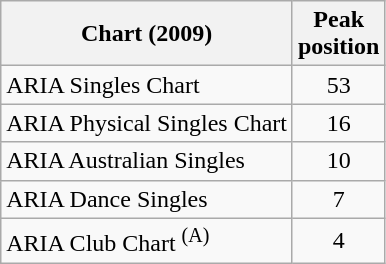<table class="wikitable">
<tr>
<th>Chart (2009)</th>
<th>Peak<br>position</th>
</tr>
<tr>
<td>ARIA Singles Chart</td>
<td align=center>53</td>
</tr>
<tr>
<td>ARIA Physical Singles Chart</td>
<td align=center>16</td>
</tr>
<tr>
<td>ARIA Australian Singles</td>
<td align=center>10</td>
</tr>
<tr>
<td>ARIA Dance Singles</td>
<td align=center>7</td>
</tr>
<tr>
<td>ARIA Club Chart <sup>(A)</sup></td>
<td align=center>4</td>
</tr>
</table>
